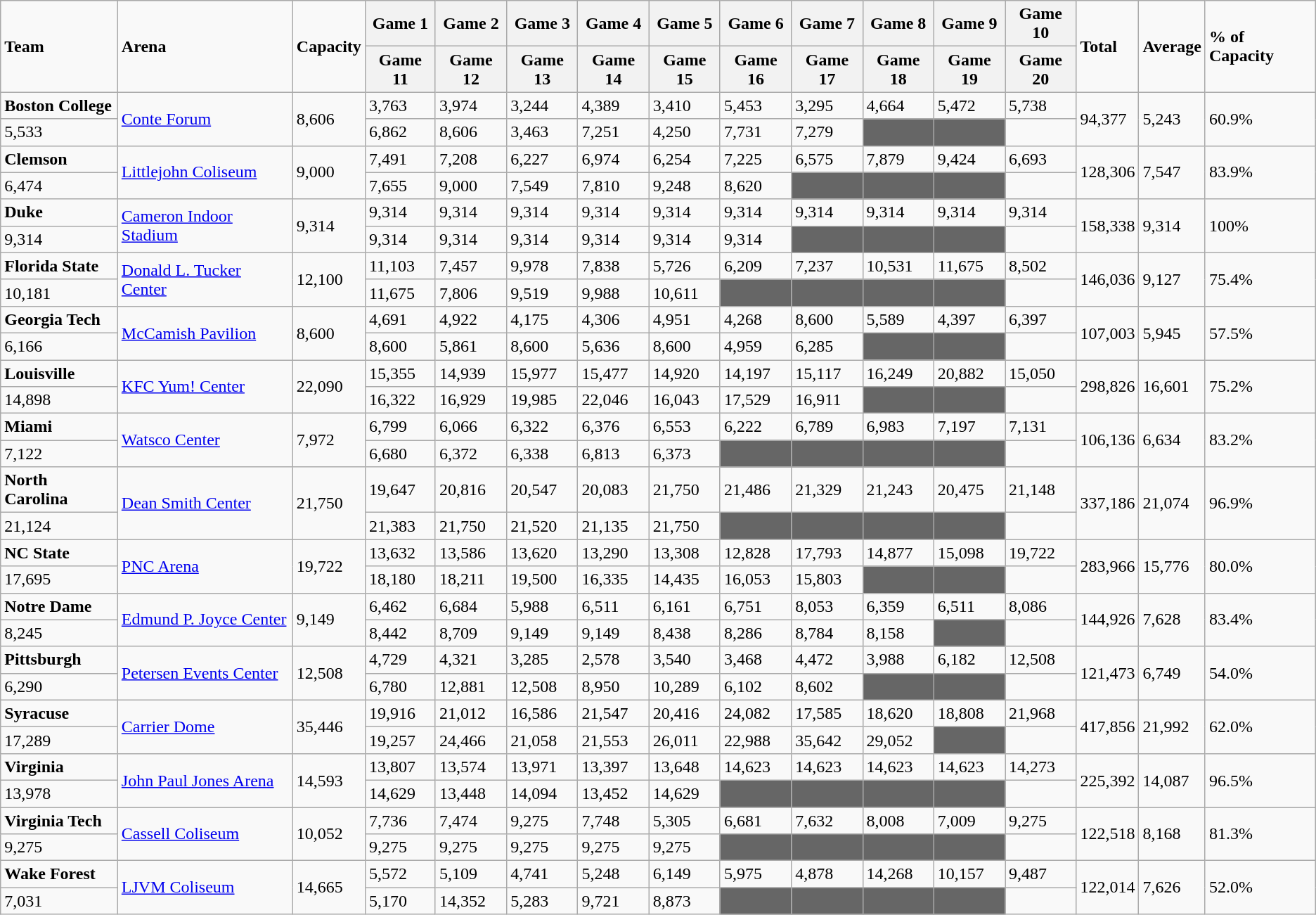<table class="wikitable sortable">
<tr>
<td rowspan=2><strong>Team</strong></td>
<td rowspan=2><strong>Arena</strong></td>
<td rowspan=2><strong>Capacity</strong></td>
<th>Game 1</th>
<th>Game 2</th>
<th>Game 3</th>
<th>Game 4</th>
<th>Game 5</th>
<th>Game 6</th>
<th>Game 7</th>
<th>Game 8</th>
<th>Game 9</th>
<th>Game 10</th>
<td rowspan=2><strong>Total</strong></td>
<td rowspan=2><strong>Average</strong></td>
<td rowspan=2><strong>% of Capacity</strong></td>
</tr>
<tr>
<th>Game 11</th>
<th>Game 12</th>
<th>Game 13</th>
<th>Game 14</th>
<th>Game 15</th>
<th>Game 16</th>
<th>Game 17</th>
<th>Game 18</th>
<th>Game 19</th>
<th>Game 20</th>
</tr>
<tr>
<td style=><strong>Boston College</strong></td>
<td rowspan=2><a href='#'>Conte Forum</a></td>
<td rowspan=2>8,606</td>
<td>3,763</td>
<td>3,974</td>
<td>3,244</td>
<td>4,389</td>
<td>3,410</td>
<td>5,453</td>
<td>3,295</td>
<td>4,664</td>
<td>5,472</td>
<td>5,738</td>
<td rowspan=2>94,377</td>
<td rowspan=2>5,243</td>
<td rowspan=2>60.9%</td>
</tr>
<tr>
<td>5,533</td>
<td>6,862</td>
<td>8,606</td>
<td>3,463</td>
<td>7,251</td>
<td>4,250</td>
<td>7,731</td>
<td>7,279</td>
<td style="background:#666666;"></td>
<td style="background:#666666;"></td>
</tr>
<tr>
<td style=><strong>Clemson</strong></td>
<td rowspan=2><a href='#'>Littlejohn Coliseum</a></td>
<td rowspan=2>9,000</td>
<td>7,491</td>
<td>7,208</td>
<td>6,227</td>
<td>6,974</td>
<td>6,254</td>
<td>7,225</td>
<td>6,575</td>
<td>7,879</td>
<td>9,424</td>
<td>6,693</td>
<td rowspan=2>128,306</td>
<td rowspan=2>7,547</td>
<td rowspan=2>83.9%</td>
</tr>
<tr>
<td>6,474</td>
<td>7,655</td>
<td>9,000</td>
<td>7,549</td>
<td>7,810</td>
<td>9,248</td>
<td>8,620</td>
<td style="background:#666666;"></td>
<td style="background:#666666;"></td>
<td style="background:#666666;"></td>
</tr>
<tr>
<td style=><strong>Duke</strong></td>
<td rowspan=2><a href='#'>Cameron Indoor Stadium</a></td>
<td rowspan=2>9,314</td>
<td>9,314</td>
<td>9,314</td>
<td>9,314</td>
<td>9,314</td>
<td>9,314</td>
<td>9,314</td>
<td>9,314</td>
<td>9,314</td>
<td>9,314</td>
<td>9,314</td>
<td rowspan=2>158,338</td>
<td rowspan=2>9,314</td>
<td rowspan=2>100%</td>
</tr>
<tr>
<td>9,314</td>
<td>9,314</td>
<td>9,314</td>
<td>9,314</td>
<td>9,314</td>
<td>9,314</td>
<td>9,314</td>
<td style="background:#666666;"></td>
<td style="background:#666666;"></td>
<td style="background:#666666;"></td>
</tr>
<tr>
<td style=><strong>Florida State</strong></td>
<td rowspan=2><a href='#'>Donald L. Tucker Center</a></td>
<td rowspan=2>12,100</td>
<td>11,103</td>
<td>7,457</td>
<td>9,978</td>
<td>7,838</td>
<td>5,726</td>
<td>6,209</td>
<td>7,237</td>
<td>10,531</td>
<td>11,675</td>
<td>8,502</td>
<td rowspan=2>146,036</td>
<td rowspan=2>9,127</td>
<td rowspan=2>75.4%</td>
</tr>
<tr>
<td>10,181</td>
<td>11,675</td>
<td>7,806</td>
<td>9,519</td>
<td>9,988</td>
<td>10,611</td>
<td style="background:#666666;"></td>
<td style="background:#666666;"></td>
<td style="background:#666666;"></td>
<td style="background:#666666;"></td>
</tr>
<tr>
<td style=><strong>Georgia Tech</strong></td>
<td rowspan=2><a href='#'>McCamish Pavilion</a></td>
<td rowspan=2>8,600</td>
<td>4,691</td>
<td>4,922</td>
<td>4,175</td>
<td>4,306</td>
<td>4,951</td>
<td>4,268</td>
<td>8,600</td>
<td>5,589</td>
<td>4,397</td>
<td>6,397</td>
<td rowspan=2>107,003</td>
<td rowspan=2>5,945</td>
<td rowspan=2>57.5%</td>
</tr>
<tr>
<td>6,166</td>
<td>8,600</td>
<td>5,861</td>
<td>8,600</td>
<td>5,636</td>
<td>8,600</td>
<td>4,959</td>
<td>6,285</td>
<td style="background:#666666;"></td>
<td style="background:#666666;"></td>
</tr>
<tr>
<td style=><strong>Louisville</strong></td>
<td rowspan=2><a href='#'>KFC Yum! Center</a></td>
<td rowspan=2>22,090</td>
<td>15,355</td>
<td>14,939</td>
<td>15,977</td>
<td>15,477</td>
<td>14,920</td>
<td>14,197</td>
<td>15,117</td>
<td>16,249</td>
<td>20,882</td>
<td>15,050</td>
<td rowspan=2>298,826</td>
<td rowspan=2>16,601</td>
<td rowspan=2>75.2%</td>
</tr>
<tr>
<td>14,898</td>
<td>16,322</td>
<td>16,929</td>
<td>19,985</td>
<td>22,046</td>
<td>16,043</td>
<td>17,529</td>
<td>16,911</td>
<td style="background:#666666;"></td>
<td style="background:#666666;"></td>
</tr>
<tr>
<td style=><strong>Miami</strong></td>
<td rowspan=2><a href='#'>Watsco Center</a></td>
<td rowspan=2>7,972</td>
<td>6,799</td>
<td>6,066</td>
<td>6,322</td>
<td>6,376</td>
<td>6,553</td>
<td>6,222</td>
<td>6,789</td>
<td>6,983</td>
<td>7,197</td>
<td>7,131</td>
<td rowspan=2>106,136</td>
<td rowspan=2>6,634</td>
<td rowspan=2>83.2%</td>
</tr>
<tr>
<td>7,122</td>
<td>6,680</td>
<td>6,372</td>
<td>6,338</td>
<td>6,813</td>
<td>6,373</td>
<td style="background:#666666;"></td>
<td style="background:#666666;"></td>
<td style="background:#666666;"></td>
<td style="background:#666666;"></td>
</tr>
<tr>
<td style=><strong>North Carolina</strong></td>
<td rowspan=2><a href='#'>Dean Smith Center</a></td>
<td rowspan=2>21,750</td>
<td>19,647</td>
<td>20,816</td>
<td>20,547</td>
<td>20,083</td>
<td>21,750</td>
<td>21,486</td>
<td>21,329</td>
<td>21,243</td>
<td>20,475</td>
<td>21,148</td>
<td rowspan=2>337,186</td>
<td rowspan=2>21,074</td>
<td rowspan=2>96.9%</td>
</tr>
<tr>
<td>21,124</td>
<td>21,383</td>
<td>21,750</td>
<td>21,520</td>
<td>21,135</td>
<td>21,750</td>
<td style="background:#666666;"></td>
<td style="background:#666666;"></td>
<td style="background:#666666;"></td>
<td style="background:#666666;"></td>
</tr>
<tr>
<td style=><strong>NC State</strong></td>
<td rowspan=2><a href='#'>PNC Arena</a></td>
<td rowspan=2>19,722</td>
<td>13,632</td>
<td>13,586</td>
<td>13,620</td>
<td>13,290</td>
<td>13,308</td>
<td>12,828</td>
<td>17,793</td>
<td>14,877</td>
<td>15,098</td>
<td>19,722</td>
<td rowspan=2>283,966</td>
<td rowspan=2>15,776</td>
<td rowspan=2>80.0%</td>
</tr>
<tr>
<td>17,695</td>
<td>18,180</td>
<td>18,211</td>
<td>19,500</td>
<td>16,335</td>
<td>14,435</td>
<td>16,053</td>
<td>15,803</td>
<td style="background:#666666;"></td>
<td style="background:#666666;"></td>
</tr>
<tr>
<td style=><strong>Notre Dame</strong></td>
<td rowspan=2><a href='#'>Edmund P. Joyce Center</a></td>
<td rowspan=2>9,149</td>
<td>6,462</td>
<td>6,684</td>
<td>5,988</td>
<td>6,511</td>
<td>6,161</td>
<td>6,751</td>
<td>8,053</td>
<td>6,359</td>
<td>6,511</td>
<td>8,086</td>
<td rowspan=2>144,926</td>
<td rowspan=2>7,628</td>
<td rowspan=2>83.4%</td>
</tr>
<tr>
<td>8,245</td>
<td>8,442</td>
<td>8,709</td>
<td>9,149</td>
<td>9,149</td>
<td>8,438</td>
<td>8,286</td>
<td>8,784</td>
<td>8,158</td>
<td style="background:#666666;"></td>
</tr>
<tr>
<td style=><strong>Pittsburgh</strong></td>
<td rowspan=2><a href='#'>Petersen Events Center</a></td>
<td rowspan=2>12,508</td>
<td>4,729</td>
<td>4,321</td>
<td>3,285</td>
<td>2,578</td>
<td>3,540</td>
<td>3,468</td>
<td>4,472</td>
<td>3,988</td>
<td>6,182</td>
<td>12,508</td>
<td rowspan=2>121,473</td>
<td rowspan=2>6,749</td>
<td rowspan=2>54.0%</td>
</tr>
<tr>
<td>6,290</td>
<td>6,780</td>
<td>12,881</td>
<td>12,508</td>
<td>8,950</td>
<td>10,289</td>
<td>6,102</td>
<td>8,602</td>
<td style="background:#666666;"></td>
<td style="background:#666666;"></td>
</tr>
<tr>
<td style=><strong>Syracuse</strong></td>
<td rowspan=2><a href='#'>Carrier Dome</a></td>
<td rowspan=2>35,446</td>
<td>19,916</td>
<td>21,012</td>
<td>16,586</td>
<td>21,547</td>
<td>20,416</td>
<td>24,082</td>
<td>17,585</td>
<td>18,620</td>
<td>18,808</td>
<td>21,968</td>
<td rowspan=2>417,856</td>
<td rowspan=2>21,992</td>
<td rowspan=2>62.0%</td>
</tr>
<tr>
<td>17,289</td>
<td>19,257</td>
<td>24,466</td>
<td>21,058</td>
<td>21,553</td>
<td>26,011</td>
<td>22,988</td>
<td>35,642</td>
<td>29,052</td>
<td style="background:#666666;"></td>
</tr>
<tr>
<td style=><strong>Virginia</strong></td>
<td rowspan=2><a href='#'>John Paul Jones Arena</a></td>
<td rowspan=2>14,593</td>
<td>13,807</td>
<td>13,574</td>
<td>13,971</td>
<td>13,397</td>
<td>13,648</td>
<td>14,623</td>
<td>14,623</td>
<td>14,623</td>
<td>14,623</td>
<td>14,273</td>
<td rowspan=2>225,392</td>
<td rowspan=2>14,087</td>
<td rowspan=2>96.5%</td>
</tr>
<tr>
<td>13,978</td>
<td>14,629</td>
<td>13,448</td>
<td>14,094</td>
<td>13,452</td>
<td>14,629</td>
<td style="background:#666666;"></td>
<td style="background:#666666;"></td>
<td style="background:#666666;"></td>
<td style="background:#666666;"></td>
</tr>
<tr>
<td style=><strong>Virginia Tech</strong></td>
<td rowspan=2><a href='#'>Cassell Coliseum</a></td>
<td rowspan=2>10,052</td>
<td>7,736</td>
<td>7,474</td>
<td>9,275</td>
<td>7,748</td>
<td>5,305</td>
<td>6,681</td>
<td>7,632</td>
<td>8,008</td>
<td>7,009</td>
<td>9,275</td>
<td rowspan=2>122,518</td>
<td rowspan=2>8,168</td>
<td rowspan=2>81.3%</td>
</tr>
<tr>
<td>9,275</td>
<td>9,275</td>
<td>9,275</td>
<td>9,275</td>
<td>9,275</td>
<td>9,275</td>
<td style="background:#666666;"></td>
<td style="background:#666666;"></td>
<td style="background:#666666;"></td>
<td style="background:#666666;"></td>
</tr>
<tr>
<td style=><strong>Wake Forest</strong></td>
<td rowspan=2><a href='#'>LJVM Coliseum</a></td>
<td rowspan=2>14,665</td>
<td>5,572</td>
<td>5,109</td>
<td>4,741</td>
<td>5,248</td>
<td>6,149</td>
<td>5,975</td>
<td>4,878</td>
<td>14,268</td>
<td>10,157</td>
<td>9,487</td>
<td rowspan=2>122,014</td>
<td rowspan=2>7,626</td>
<td rowspan=2>52.0%</td>
</tr>
<tr>
<td>7,031</td>
<td>5,170</td>
<td>14,352</td>
<td>5,283</td>
<td>9,721</td>
<td>8,873</td>
<td style="background:#666666;"></td>
<td style="background:#666666;"></td>
<td style="background:#666666;"></td>
<td style="background:#666666;"></td>
</tr>
</table>
